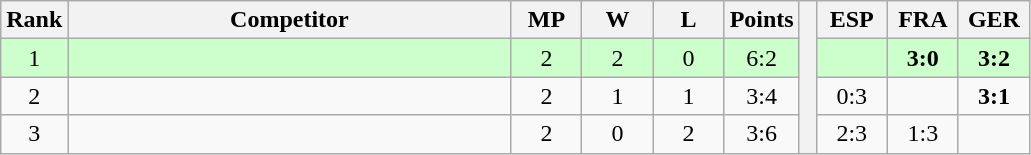<table class="wikitable" style="text-align:center">
<tr>
<th>Rank</th>
<th style="width:18em">Competitor</th>
<th style="width:2.5em">MP</th>
<th style="width:2.5em">W</th>
<th style="width:2.5em">L</th>
<th>Points</th>
<th rowspan="4"> </th>
<th style="width:2.5em">ESP</th>
<th style="width:2.5em">FRA</th>
<th style="width:2.5em">GER</th>
</tr>
<tr style="background:#cfc;">
<td>1</td>
<td style="text-align:left"></td>
<td>2</td>
<td>2</td>
<td>0</td>
<td>6:2</td>
<td></td>
<td><strong>3:0</strong></td>
<td><strong>3:2</strong></td>
</tr>
<tr>
<td>2</td>
<td style="text-align:left"></td>
<td>2</td>
<td>1</td>
<td>1</td>
<td>3:4</td>
<td>0:3</td>
<td></td>
<td><strong>3:1</strong></td>
</tr>
<tr>
<td>3</td>
<td style="text-align:left"></td>
<td>2</td>
<td>0</td>
<td>2</td>
<td>3:6</td>
<td>2:3</td>
<td>1:3</td>
<td></td>
</tr>
</table>
